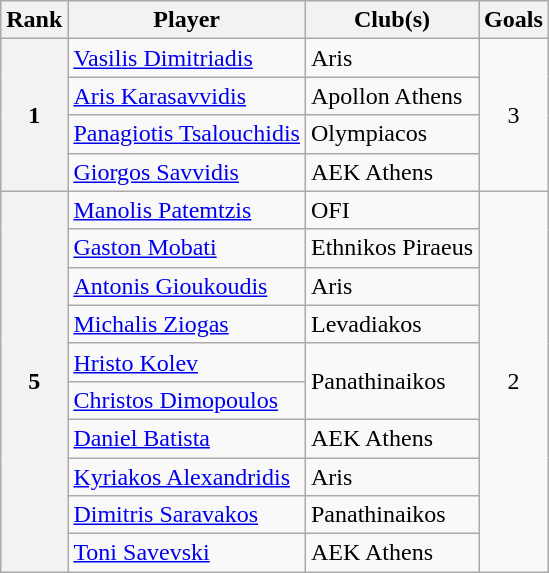<table class="wikitable" style="text-align:center">
<tr>
<th>Rank</th>
<th>Player</th>
<th>Club(s)</th>
<th>Goals</th>
</tr>
<tr>
<th rowspan=4>1</th>
<td align="left"> <a href='#'>Vasilis Dimitriadis</a></td>
<td align="left">Aris</td>
<td rowspan=4>3</td>
</tr>
<tr>
<td align="left"> <a href='#'>Aris Karasavvidis</a></td>
<td align="left">Apollon Athens</td>
</tr>
<tr>
<td align="left"> <a href='#'>Panagiotis Tsalouchidis</a></td>
<td align="left">Olympiacos</td>
</tr>
<tr>
<td align="left"> <a href='#'>Giorgos Savvidis</a></td>
<td align="left">AEK Athens</td>
</tr>
<tr>
<th rowspan=10>5</th>
<td align="left"> <a href='#'>Manolis Patemtzis</a></td>
<td align="left">OFI</td>
<td rowspan=10>2</td>
</tr>
<tr>
<td align="left"> <a href='#'>Gaston Mobati</a></td>
<td align="left">Ethnikos Piraeus</td>
</tr>
<tr>
<td align="left"> <a href='#'>Antonis Gioukoudis</a></td>
<td align="left">Aris</td>
</tr>
<tr>
<td align="left"> <a href='#'>Michalis Ziogas</a></td>
<td align="left">Levadiakos</td>
</tr>
<tr>
<td align="left"> <a href='#'>Hristo Kolev</a></td>
<td align="left" rowspan=2>Panathinaikos</td>
</tr>
<tr>
<td align="left"> <a href='#'>Christos Dimopoulos</a></td>
</tr>
<tr>
<td align="left"> <a href='#'>Daniel Batista</a></td>
<td align="left">AEK Athens</td>
</tr>
<tr>
<td align="left"> <a href='#'>Kyriakos Alexandridis</a></td>
<td align="left">Aris</td>
</tr>
<tr>
<td align="left"> <a href='#'>Dimitris Saravakos</a></td>
<td align="left">Panathinaikos</td>
</tr>
<tr>
<td align="left"> <a href='#'>Toni Savevski</a></td>
<td align="left">AEK Athens</td>
</tr>
</table>
